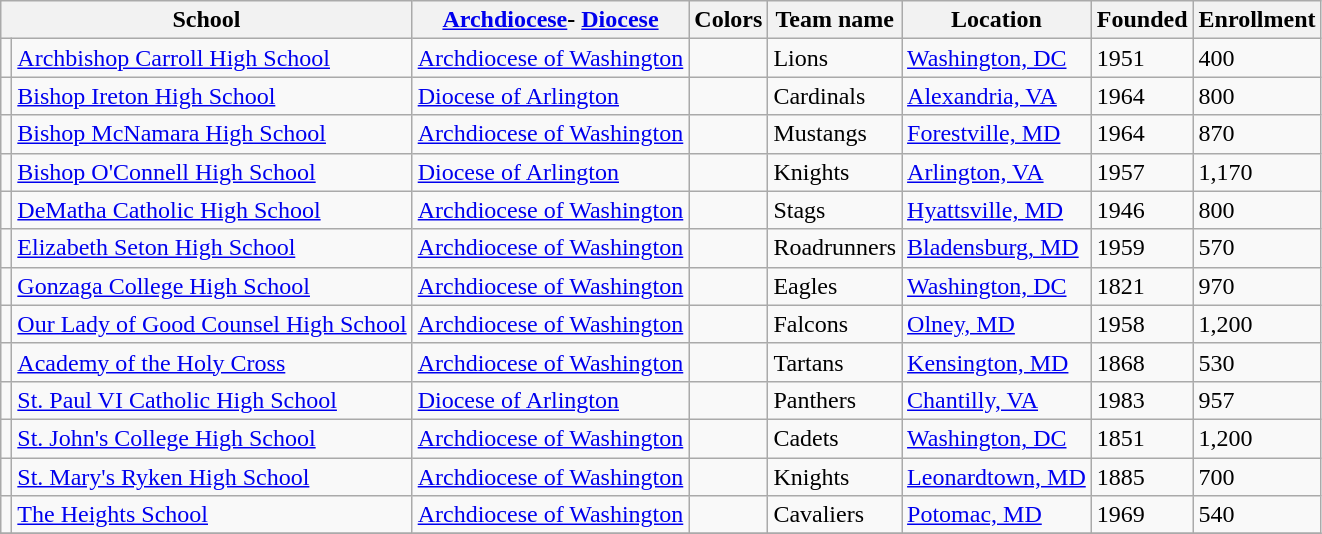<table class="wikitable">
<tr>
<th colspan="2">School</th>
<th><a href='#'>Archdiocese</a>- <a href='#'>Diocese</a></th>
<th>Colors</th>
<th>Team name</th>
<th>Location</th>
<th>Founded</th>
<th>Enrollment</th>
</tr>
<tr>
<td><br></td>
<td><a href='#'>Archbishop Carroll High School</a></td>
<td><a href='#'>Archdiocese of Washington</a><br></td>
<td></td>
<td>Lions</td>
<td><a href='#'>Washington, DC</a></td>
<td>1951</td>
<td>400</td>
</tr>
<tr>
<td></td>
<td><a href='#'>Bishop Ireton High School</a></td>
<td><a href='#'>Diocese of Arlington</a><br></td>
<td></td>
<td>Cardinals</td>
<td><a href='#'>Alexandria, VA</a></td>
<td>1964</td>
<td>800</td>
</tr>
<tr>
<td></td>
<td><a href='#'>Bishop McNamara High School</a></td>
<td><a href='#'>Archdiocese of Washington</a><br></td>
<td></td>
<td>Mustangs</td>
<td><a href='#'>Forestville, MD</a></td>
<td>1964</td>
<td>870</td>
</tr>
<tr>
<td></td>
<td><a href='#'>Bishop O'Connell High School</a></td>
<td><a href='#'>Diocese of Arlington</a><br></td>
<td></td>
<td>Knights</td>
<td><a href='#'>Arlington, VA</a></td>
<td>1957</td>
<td>1,170</td>
</tr>
<tr>
<td></td>
<td><a href='#'>DeMatha Catholic High School</a></td>
<td><a href='#'>Archdiocese of Washington</a><br></td>
<td></td>
<td>Stags</td>
<td><a href='#'>Hyattsville, MD</a></td>
<td>1946</td>
<td>800</td>
</tr>
<tr>
<td></td>
<td><a href='#'>Elizabeth Seton High School</a></td>
<td><a href='#'>Archdiocese of Washington</a><br></td>
<td></td>
<td>Roadrunners</td>
<td><a href='#'>Bladensburg, MD</a></td>
<td>1959</td>
<td>570</td>
</tr>
<tr>
<td></td>
<td><a href='#'>Gonzaga College High School</a></td>
<td><a href='#'>Archdiocese of Washington</a><br></td>
<td></td>
<td>Eagles</td>
<td><a href='#'>Washington, DC</a></td>
<td>1821</td>
<td>970</td>
</tr>
<tr>
<td></td>
<td><a href='#'>Our Lady of Good Counsel High School</a></td>
<td><a href='#'>Archdiocese of Washington</a> <br></td>
<td></td>
<td>Falcons</td>
<td><a href='#'>Olney, MD</a></td>
<td>1958</td>
<td>1,200</td>
</tr>
<tr>
<td></td>
<td><a href='#'>Academy of the Holy Cross</a></td>
<td><a href='#'>Archdiocese of Washington</a><br></td>
<td></td>
<td>Tartans</td>
<td><a href='#'>Kensington, MD</a></td>
<td>1868</td>
<td>530</td>
</tr>
<tr>
<td></td>
<td><a href='#'>St. Paul VI Catholic High School</a></td>
<td><a href='#'>Diocese of Arlington</a><br></td>
<td></td>
<td>Panthers</td>
<td><a href='#'>Chantilly, VA</a></td>
<td>1983</td>
<td>957</td>
</tr>
<tr>
<td></td>
<td><a href='#'>St. John's College High School</a></td>
<td><a href='#'>Archdiocese of Washington</a><br></td>
<td></td>
<td>Cadets</td>
<td><a href='#'>Washington, DC</a></td>
<td>1851</td>
<td>1,200</td>
</tr>
<tr>
<td></td>
<td><a href='#'>St. Mary's Ryken High School</a></td>
<td><a href='#'>Archdiocese of Washington</a><br></td>
<td></td>
<td>Knights</td>
<td><a href='#'>Leonardtown, MD</a></td>
<td>1885</td>
<td>700</td>
</tr>
<tr>
<td></td>
<td><a href='#'>The Heights School</a></td>
<td><a href='#'>Archdiocese of Washington</a><br></td>
<td></td>
<td>Cavaliers</td>
<td><a href='#'>Potomac, MD</a></td>
<td>1969</td>
<td>540</td>
</tr>
<tr>
</tr>
</table>
